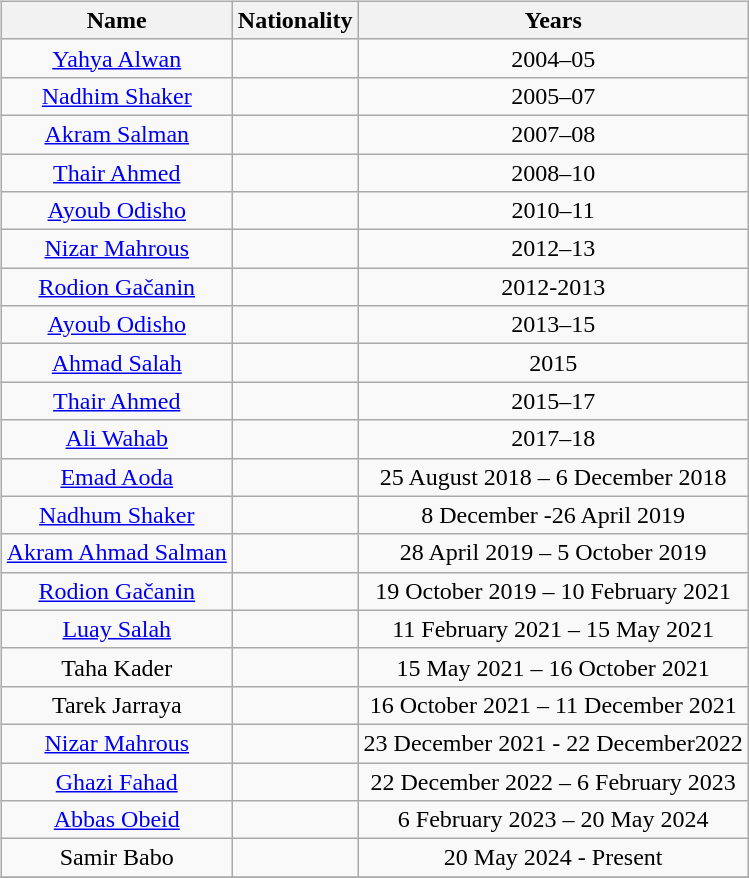<table>
<tr>
<td width=20> </td>
<td valign=top><br><table class=wikitable style="text-align: center">
<tr>
<th>Name</th>
<th>Nationality</th>
<th>Years</th>
</tr>
<tr>
<td><a href='#'>Yahya Alwan</a></td>
<td></td>
<td>2004–05</td>
</tr>
<tr>
<td><a href='#'>Nadhim Shaker</a></td>
<td></td>
<td>2005–07</td>
</tr>
<tr>
<td><a href='#'>Akram Salman</a></td>
<td></td>
<td>2007–08</td>
</tr>
<tr>
<td><a href='#'>Thair Ahmed</a></td>
<td></td>
<td>2008–10</td>
</tr>
<tr>
<td><a href='#'>Ayoub Odisho</a></td>
<td></td>
<td>2010–11</td>
</tr>
<tr>
<td><a href='#'>Nizar Mahrous</a></td>
<td></td>
<td>2012–13</td>
</tr>
<tr>
<td><a href='#'>Rodion Gačanin</a></td>
<td></td>
<td>2012-2013</td>
</tr>
<tr>
<td><a href='#'>Ayoub Odisho</a></td>
<td></td>
<td>2013–15</td>
</tr>
<tr>
<td><a href='#'>Ahmad Salah</a></td>
<td></td>
<td>2015</td>
</tr>
<tr>
<td><a href='#'>Thair Ahmed</a></td>
<td></td>
<td>2015–17</td>
</tr>
<tr>
<td><a href='#'>Ali Wahab</a></td>
<td></td>
<td>2017–18</td>
</tr>
<tr>
<td><a href='#'>Emad Aoda</a></td>
<td></td>
<td>25 August 2018 – 6 December 2018</td>
</tr>
<tr>
<td><a href='#'>Nadhum Shaker</a></td>
<td></td>
<td>8 December -26 April 2019</td>
</tr>
<tr>
<td><a href='#'>Akram Ahmad Salman</a></td>
<td></td>
<td>28 April 2019 – 5 October 2019</td>
</tr>
<tr>
<td><a href='#'>Rodion Gačanin</a></td>
<td></td>
<td>19 October 2019 – 10 February 2021</td>
</tr>
<tr>
<td><a href='#'>Luay Salah</a></td>
<td></td>
<td>11 February 2021 – 15 May 2021</td>
</tr>
<tr>
<td>Taha Kader</td>
<td></td>
<td>15 May 2021 – 16 October 2021</td>
</tr>
<tr>
<td>Tarek Jarraya</td>
<td></td>
<td>16 October 2021 – 11 December 2021</td>
</tr>
<tr>
<td><a href='#'>Nizar Mahrous</a></td>
<td></td>
<td>23 December 2021 - 22 December2022</td>
</tr>
<tr>
<td><a href='#'>Ghazi Fahad</a></td>
<td></td>
<td>22 December 2022 – 6 February 2023</td>
</tr>
<tr>
<td><a href='#'>Abbas Obeid</a></td>
<td></td>
<td>6 February 2023 – 20 May 2024</td>
</tr>
<tr>
<td>Samir Babo</td>
<td></td>
<td>20 May 2024 - Present</td>
</tr>
<tr>
</tr>
</table>
</td>
</tr>
</table>
